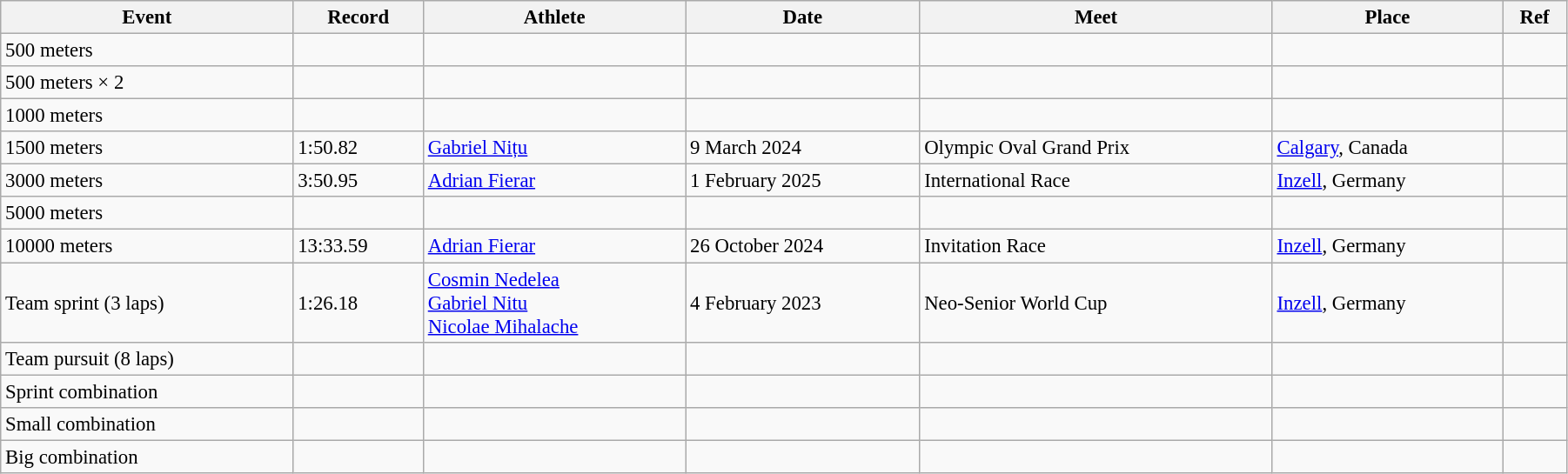<table class="wikitable" style="font-size:95%; width: 95%;">
<tr>
<th>Event</th>
<th>Record</th>
<th>Athlete</th>
<th>Date</th>
<th>Meet</th>
<th>Place</th>
<th>Ref</th>
</tr>
<tr>
<td>500 meters</td>
<td></td>
<td></td>
<td></td>
<td></td>
<td></td>
<td></td>
</tr>
<tr>
<td>500 meters × 2</td>
<td></td>
<td></td>
<td></td>
<td></td>
<td></td>
<td></td>
</tr>
<tr>
<td>1000 meters</td>
<td></td>
<td></td>
<td></td>
<td></td>
<td></td>
<td></td>
</tr>
<tr>
<td>1500 meters</td>
<td>1:50.82</td>
<td><a href='#'>Gabriel Nițu</a></td>
<td>9 March 2024</td>
<td>Olympic Oval Grand Prix</td>
<td><a href='#'>Calgary</a>, Canada</td>
<td></td>
</tr>
<tr>
<td>3000 meters</td>
<td>3:50.95</td>
<td><a href='#'>Adrian Fierar</a></td>
<td>1 February 2025</td>
<td>International Race</td>
<td><a href='#'>Inzell</a>, Germany</td>
<td></td>
</tr>
<tr>
<td>5000 meters</td>
<td></td>
<td></td>
<td></td>
<td></td>
<td></td>
<td></td>
</tr>
<tr>
<td>10000 meters</td>
<td>13:33.59</td>
<td><a href='#'>Adrian Fierar</a></td>
<td>26 October 2024</td>
<td>Invitation Race</td>
<td><a href='#'>Inzell</a>, Germany</td>
<td></td>
</tr>
<tr>
<td>Team sprint (3 laps)</td>
<td>1:26.18</td>
<td><a href='#'>Cosmin Nedelea</a><br><a href='#'>Gabriel Nitu</a><br><a href='#'>Nicolae Mihalache</a></td>
<td>4 February 2023</td>
<td>Neo-Senior World Cup</td>
<td><a href='#'>Inzell</a>, Germany</td>
<td></td>
</tr>
<tr>
<td>Team pursuit (8 laps)</td>
<td></td>
<td></td>
<td></td>
<td></td>
<td></td>
<td></td>
</tr>
<tr>
<td>Sprint combination</td>
<td></td>
<td></td>
<td></td>
<td></td>
<td></td>
<td></td>
</tr>
<tr>
<td>Small combination</td>
<td></td>
<td></td>
<td></td>
<td></td>
<td></td>
<td></td>
</tr>
<tr>
<td>Big combination</td>
<td></td>
<td></td>
<td></td>
<td></td>
<td></td>
<td></td>
</tr>
</table>
